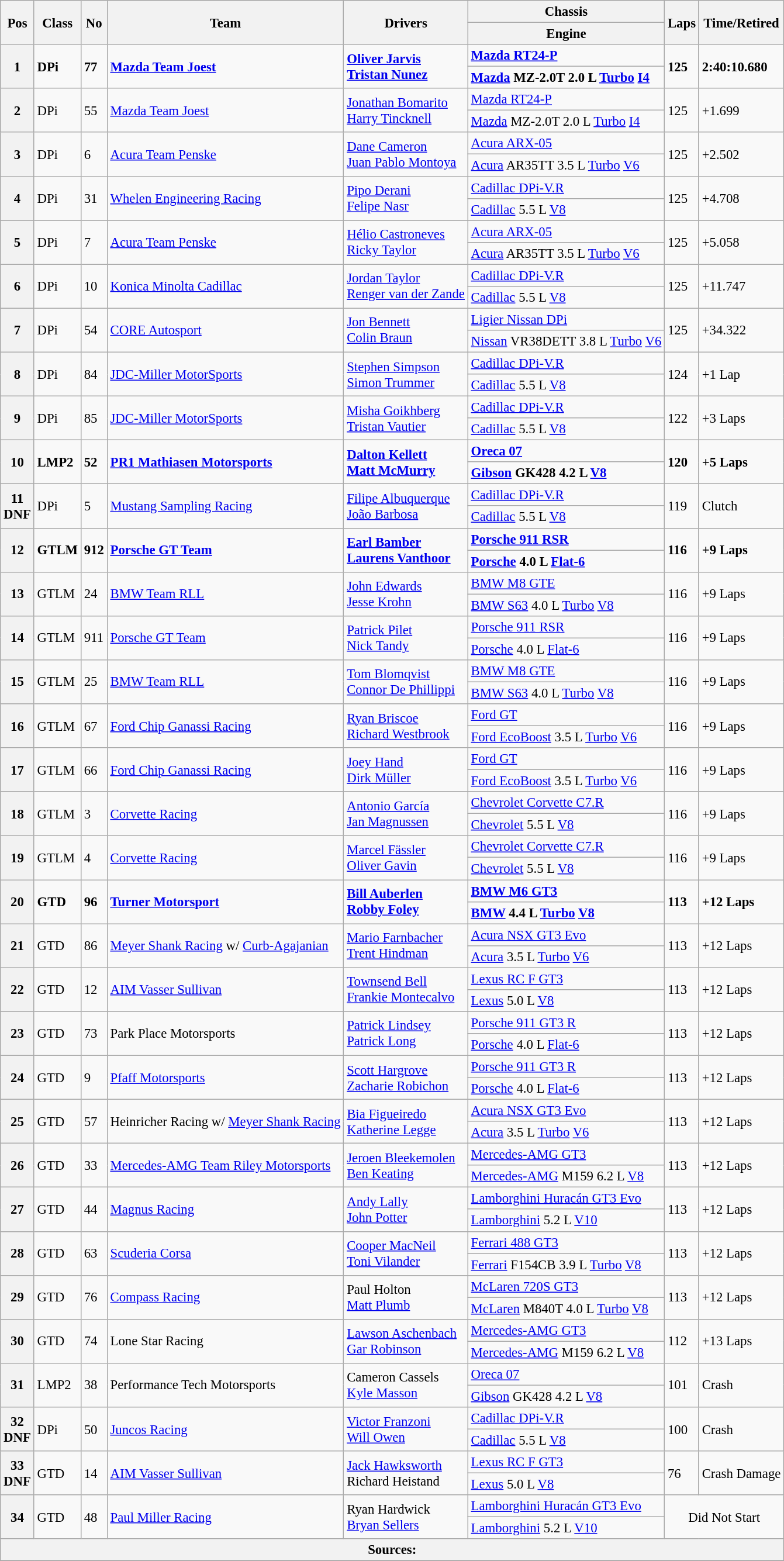<table class="wikitable" style="font-size: 95%;">
<tr>
<th rowspan=2>Pos</th>
<th rowspan=2>Class</th>
<th rowspan=2>No</th>
<th rowspan=2>Team</th>
<th rowspan=2>Drivers</th>
<th>Chassis</th>
<th rowspan=2>Laps</th>
<th rowspan=2>Time/Retired</th>
</tr>
<tr>
<th>Engine</th>
</tr>
<tr style="font-weight:bold">
<th rowspan=2>1</th>
<td rowspan=2>DPi</td>
<td rowspan=2>77</td>
<td rowspan=2> <a href='#'>Mazda Team Joest</a></td>
<td rowspan=2> <a href='#'>Oliver Jarvis</a><br> <a href='#'>Tristan Nunez</a></td>
<td><a href='#'>Mazda RT24-P</a></td>
<td rowspan=2>125</td>
<td rowspan=2>2:40:10.680</td>
</tr>
<tr style="font-weight:bold">
<td><a href='#'>Mazda</a> MZ-2.0T 2.0 L <a href='#'>Turbo</a> <a href='#'>I4</a></td>
</tr>
<tr>
<th rowspan=2>2</th>
<td rowspan=2>DPi</td>
<td rowspan=2>55</td>
<td rowspan=2> <a href='#'>Mazda Team Joest</a></td>
<td rowspan=2> <a href='#'>Jonathan Bomarito</a><br> <a href='#'>Harry Tincknell</a></td>
<td><a href='#'>Mazda RT24-P</a></td>
<td rowspan=2>125</td>
<td rowspan=2>+1.699</td>
</tr>
<tr>
<td><a href='#'>Mazda</a> MZ-2.0T 2.0 L <a href='#'>Turbo</a> <a href='#'>I4</a></td>
</tr>
<tr>
<th rowspan=2>3</th>
<td rowspan=2>DPi</td>
<td rowspan=2>6</td>
<td rowspan=2> <a href='#'>Acura Team Penske</a></td>
<td rowspan=2> <a href='#'>Dane Cameron</a><br> <a href='#'>Juan Pablo Montoya</a></td>
<td><a href='#'>Acura ARX-05</a></td>
<td rowspan=2>125</td>
<td rowspan=2>+2.502</td>
</tr>
<tr>
<td><a href='#'>Acura</a> AR35TT 3.5 L <a href='#'>Turbo</a> <a href='#'>V6</a></td>
</tr>
<tr>
<th rowspan=2>4</th>
<td rowspan=2>DPi</td>
<td rowspan=2>31</td>
<td rowspan=2> <a href='#'>Whelen Engineering Racing</a></td>
<td rowspan=2> <a href='#'>Pipo Derani</a><br> <a href='#'>Felipe Nasr</a></td>
<td><a href='#'>Cadillac DPi-V.R</a></td>
<td rowspan=2>125</td>
<td rowspan=2>+4.708</td>
</tr>
<tr>
<td><a href='#'>Cadillac</a> 5.5 L <a href='#'>V8</a></td>
</tr>
<tr>
<th rowspan=2>5</th>
<td rowspan=2>DPi</td>
<td rowspan=2>7</td>
<td rowspan=2> <a href='#'>Acura Team Penske</a></td>
<td rowspan=2> <a href='#'>Hélio Castroneves</a><br> <a href='#'>Ricky Taylor</a></td>
<td><a href='#'>Acura ARX-05</a></td>
<td rowspan=2>125</td>
<td rowspan=2>+5.058</td>
</tr>
<tr>
<td><a href='#'>Acura</a> AR35TT 3.5 L <a href='#'>Turbo</a> <a href='#'>V6</a></td>
</tr>
<tr>
<th rowspan=2>6</th>
<td rowspan=2>DPi</td>
<td rowspan=2>10</td>
<td rowspan=2> <a href='#'>Konica Minolta Cadillac</a></td>
<td rowspan=2> <a href='#'>Jordan Taylor</a><br> <a href='#'>Renger van der Zande</a></td>
<td><a href='#'>Cadillac DPi-V.R</a></td>
<td rowspan=2>125</td>
<td rowspan=2>+11.747</td>
</tr>
<tr>
<td><a href='#'>Cadillac</a> 5.5 L <a href='#'>V8</a></td>
</tr>
<tr>
<th rowspan=2>7</th>
<td rowspan=2>DPi</td>
<td rowspan=2>54</td>
<td rowspan=2> <a href='#'>CORE Autosport</a></td>
<td rowspan=2> <a href='#'>Jon Bennett</a><br> <a href='#'>Colin Braun</a></td>
<td><a href='#'>Ligier Nissan DPi</a></td>
<td rowspan=2>125</td>
<td rowspan=2>+34.322</td>
</tr>
<tr>
<td><a href='#'>Nissan</a> VR38DETT 3.8 L <a href='#'>Turbo</a> <a href='#'>V6</a></td>
</tr>
<tr>
<th rowspan=2>8</th>
<td rowspan=2>DPi</td>
<td rowspan=2>84</td>
<td rowspan=2> <a href='#'>JDC-Miller MotorSports</a></td>
<td rowspan=2> <a href='#'>Stephen Simpson</a><br> <a href='#'>Simon Trummer</a></td>
<td><a href='#'>Cadillac DPi-V.R</a></td>
<td rowspan=2>124</td>
<td rowspan=2>+1 Lap</td>
</tr>
<tr>
<td><a href='#'>Cadillac</a> 5.5 L <a href='#'>V8</a></td>
</tr>
<tr>
<th rowspan=2>9</th>
<td rowspan=2>DPi</td>
<td rowspan=2>85</td>
<td rowspan=2> <a href='#'>JDC-Miller MotorSports</a></td>
<td rowspan=2> <a href='#'>Misha Goikhberg</a><br> <a href='#'>Tristan Vautier</a></td>
<td><a href='#'>Cadillac DPi-V.R</a></td>
<td rowspan=2>122</td>
<td rowspan=2>+3 Laps</td>
</tr>
<tr>
<td><a href='#'>Cadillac</a> 5.5 L <a href='#'>V8</a></td>
</tr>
<tr style="font-weight:bold">
<th rowspan=2>10</th>
<td rowspan=2>LMP2</td>
<td rowspan=2>52</td>
<td rowspan=2> <a href='#'>PR1 Mathiasen Motorsports</a></td>
<td rowspan=2> <a href='#'>Dalton Kellett</a><br> <a href='#'>Matt McMurry</a></td>
<td><a href='#'>Oreca 07</a></td>
<td rowspan=2>120</td>
<td rowspan=2>+5 Laps</td>
</tr>
<tr style="font-weight:bold">
<td><a href='#'>Gibson</a> GK428 4.2 L <a href='#'>V8</a></td>
</tr>
<tr>
<th rowspan=2>11<br>DNF</th>
<td rowspan=2>DPi</td>
<td rowspan=2>5</td>
<td rowspan=2> <a href='#'>Mustang Sampling Racing</a></td>
<td rowspan=2> <a href='#'>Filipe Albuquerque</a><br> <a href='#'>João Barbosa</a></td>
<td><a href='#'>Cadillac DPi-V.R</a></td>
<td rowspan=2>119</td>
<td rowspan=2>Clutch</td>
</tr>
<tr>
<td><a href='#'>Cadillac</a> 5.5 L <a href='#'>V8</a></td>
</tr>
<tr style="font-weight:bold">
<th rowspan=2>12</th>
<td rowspan=2>GTLM</td>
<td rowspan=2>912</td>
<td rowspan=2> <a href='#'>Porsche GT Team</a></td>
<td rowspan=2> <a href='#'>Earl Bamber</a><br> <a href='#'>Laurens Vanthoor</a></td>
<td><a href='#'>Porsche 911 RSR</a></td>
<td rowspan=2>116</td>
<td rowspan=2>+9 Laps</td>
</tr>
<tr style="font-weight:bold">
<td><a href='#'>Porsche</a> 4.0 L <a href='#'>Flat-6</a></td>
</tr>
<tr>
<th rowspan=2>13</th>
<td rowspan=2>GTLM</td>
<td rowspan=2>24</td>
<td rowspan=2> <a href='#'>BMW Team RLL</a></td>
<td rowspan=2> <a href='#'>John Edwards</a><br> <a href='#'>Jesse Krohn</a></td>
<td><a href='#'>BMW M8 GTE</a></td>
<td rowspan=2>116</td>
<td rowspan=2>+9 Laps</td>
</tr>
<tr>
<td><a href='#'>BMW S63</a> 4.0 L <a href='#'>Turbo</a> <a href='#'>V8</a></td>
</tr>
<tr>
<th rowspan=2>14</th>
<td rowspan=2>GTLM</td>
<td rowspan=2>911</td>
<td rowspan=2> <a href='#'>Porsche GT Team</a></td>
<td rowspan=2> <a href='#'>Patrick Pilet</a><br> <a href='#'>Nick Tandy</a></td>
<td><a href='#'>Porsche 911 RSR</a></td>
<td rowspan=2>116</td>
<td rowspan=2>+9 Laps</td>
</tr>
<tr>
<td><a href='#'>Porsche</a> 4.0 L <a href='#'>Flat-6</a></td>
</tr>
<tr>
<th rowspan=2>15</th>
<td rowspan=2>GTLM</td>
<td rowspan=2>25</td>
<td rowspan=2> <a href='#'>BMW Team RLL</a></td>
<td rowspan=2> <a href='#'>Tom Blomqvist</a><br> <a href='#'>Connor De Phillippi</a></td>
<td><a href='#'>BMW M8 GTE</a></td>
<td rowspan=2>116</td>
<td rowspan=2>+9 Laps</td>
</tr>
<tr>
<td><a href='#'>BMW S63</a> 4.0 L <a href='#'>Turbo</a> <a href='#'>V8</a></td>
</tr>
<tr>
<th rowspan=2>16</th>
<td rowspan=2>GTLM</td>
<td rowspan=2>67</td>
<td rowspan=2> <a href='#'>Ford Chip Ganassi Racing</a></td>
<td rowspan=2> <a href='#'>Ryan Briscoe</a><br> <a href='#'>Richard Westbrook</a></td>
<td><a href='#'>Ford GT</a></td>
<td rowspan=2>116</td>
<td rowspan=2>+9 Laps</td>
</tr>
<tr>
<td><a href='#'>Ford EcoBoost</a> 3.5 L <a href='#'>Turbo</a> <a href='#'>V6</a></td>
</tr>
<tr>
<th rowspan=2>17</th>
<td rowspan=2>GTLM</td>
<td rowspan=2>66</td>
<td rowspan=2> <a href='#'>Ford Chip Ganassi Racing</a></td>
<td rowspan=2> <a href='#'>Joey Hand</a><br> <a href='#'>Dirk Müller</a></td>
<td><a href='#'>Ford GT</a></td>
<td rowspan=2>116</td>
<td rowspan=2>+9 Laps</td>
</tr>
<tr>
<td><a href='#'>Ford EcoBoost</a> 3.5 L <a href='#'>Turbo</a> <a href='#'>V6</a></td>
</tr>
<tr>
<th rowspan=2>18</th>
<td rowspan=2>GTLM</td>
<td rowspan=2>3</td>
<td rowspan=2> <a href='#'>Corvette Racing</a></td>
<td rowspan=2> <a href='#'>Antonio García</a><br> <a href='#'>Jan Magnussen</a></td>
<td><a href='#'>Chevrolet Corvette C7.R</a></td>
<td rowspan=2>116</td>
<td rowspan=2>+9 Laps</td>
</tr>
<tr>
<td><a href='#'>Chevrolet</a> 5.5 L <a href='#'>V8</a></td>
</tr>
<tr>
<th rowspan=2>19</th>
<td rowspan=2>GTLM</td>
<td rowspan=2>4</td>
<td rowspan=2> <a href='#'>Corvette Racing</a></td>
<td rowspan=2> <a href='#'>Marcel Fässler</a><br> <a href='#'>Oliver Gavin</a></td>
<td><a href='#'>Chevrolet Corvette C7.R</a></td>
<td rowspan=2>116</td>
<td rowspan=2>+9 Laps</td>
</tr>
<tr>
<td><a href='#'>Chevrolet</a> 5.5 L <a href='#'>V8</a></td>
</tr>
<tr style="font-weight:bold">
<th rowspan=2>20</th>
<td rowspan=2>GTD</td>
<td rowspan=2>96</td>
<td rowspan=2> <a href='#'>Turner Motorsport</a></td>
<td rowspan=2> <a href='#'>Bill Auberlen</a><br> <a href='#'>Robby Foley</a></td>
<td><a href='#'>BMW M6 GT3</a></td>
<td rowspan=2>113</td>
<td rowspan=2>+12 Laps</td>
</tr>
<tr style="font-weight:bold">
<td><a href='#'>BMW</a> 4.4 L <a href='#'>Turbo</a> <a href='#'>V8</a></td>
</tr>
<tr>
<th rowspan=2>21</th>
<td rowspan=2>GTD</td>
<td rowspan=2>86</td>
<td rowspan=2> <a href='#'>Meyer Shank Racing</a> w/ <a href='#'>Curb-Agajanian</a></td>
<td rowspan=2> <a href='#'>Mario Farnbacher</a><br> <a href='#'>Trent Hindman</a></td>
<td><a href='#'>Acura NSX GT3 Evo</a></td>
<td rowspan=2>113</td>
<td rowspan=2>+12 Laps</td>
</tr>
<tr>
<td><a href='#'>Acura</a> 3.5 L <a href='#'>Turbo</a> <a href='#'>V6</a></td>
</tr>
<tr>
<th rowspan=2>22</th>
<td rowspan=2>GTD</td>
<td rowspan=2>12</td>
<td rowspan=2> <a href='#'>AIM Vasser Sullivan</a></td>
<td rowspan=2> <a href='#'>Townsend Bell</a><br> <a href='#'>Frankie Montecalvo</a></td>
<td><a href='#'>Lexus RC F GT3</a></td>
<td rowspan=2>113</td>
<td rowspan=2>+12 Laps</td>
</tr>
<tr>
<td><a href='#'>Lexus</a> 5.0 L <a href='#'>V8</a></td>
</tr>
<tr>
<th rowspan=2>23</th>
<td rowspan=2>GTD</td>
<td rowspan=2>73</td>
<td rowspan=2> Park Place Motorsports</td>
<td rowspan=2> <a href='#'>Patrick Lindsey</a><br> <a href='#'>Patrick Long</a></td>
<td><a href='#'>Porsche 911 GT3 R</a></td>
<td rowspan=2>113</td>
<td rowspan=2>+12 Laps</td>
</tr>
<tr>
<td><a href='#'>Porsche</a> 4.0 L <a href='#'>Flat-6</a></td>
</tr>
<tr>
<th rowspan=2>24</th>
<td rowspan=2>GTD</td>
<td rowspan=2>9</td>
<td rowspan=2> <a href='#'>Pfaff Motorsports</a></td>
<td rowspan=2> <a href='#'>Scott Hargrove</a><br> <a href='#'>Zacharie Robichon</a></td>
<td><a href='#'>Porsche 911 GT3 R</a></td>
<td rowspan=2>113</td>
<td rowspan=2>+12 Laps</td>
</tr>
<tr>
<td><a href='#'>Porsche</a> 4.0 L <a href='#'>Flat-6</a></td>
</tr>
<tr>
<th rowspan=2>25</th>
<td rowspan=2>GTD</td>
<td rowspan=2>57</td>
<td rowspan=2> Heinricher Racing w/ <a href='#'>Meyer Shank Racing</a></td>
<td rowspan=2> <a href='#'>Bia Figueiredo</a><br> <a href='#'>Katherine Legge</a></td>
<td><a href='#'>Acura NSX GT3 Evo</a></td>
<td rowspan=2>113</td>
<td rowspan=2>+12 Laps</td>
</tr>
<tr>
<td><a href='#'>Acura</a> 3.5 L <a href='#'>Turbo</a> <a href='#'>V6</a></td>
</tr>
<tr>
<th rowspan=2>26</th>
<td rowspan=2>GTD</td>
<td rowspan=2>33</td>
<td rowspan=2> <a href='#'>Mercedes-AMG Team Riley Motorsports</a></td>
<td rowspan=2> <a href='#'>Jeroen Bleekemolen</a><br> <a href='#'>Ben Keating</a></td>
<td><a href='#'>Mercedes-AMG GT3</a></td>
<td rowspan=2>113</td>
<td rowspan=2>+12 Laps</td>
</tr>
<tr>
<td><a href='#'>Mercedes-AMG</a> M159 6.2 L <a href='#'>V8</a></td>
</tr>
<tr>
<th rowspan=2>27</th>
<td rowspan=2>GTD</td>
<td rowspan=2>44</td>
<td rowspan=2> <a href='#'>Magnus Racing</a></td>
<td rowspan=2> <a href='#'>Andy Lally</a><br> <a href='#'>John Potter</a></td>
<td><a href='#'>Lamborghini Huracán GT3 Evo</a></td>
<td rowspan=2>113</td>
<td rowspan=2>+12 Laps</td>
</tr>
<tr>
<td><a href='#'>Lamborghini</a> 5.2 L <a href='#'>V10</a></td>
</tr>
<tr>
<th rowspan=2>28</th>
<td rowspan=2>GTD</td>
<td rowspan=2>63</td>
<td rowspan=2> <a href='#'>Scuderia Corsa</a></td>
<td rowspan=2> <a href='#'>Cooper MacNeil</a><br> <a href='#'>Toni Vilander</a></td>
<td><a href='#'>Ferrari 488 GT3</a></td>
<td rowspan=2>113</td>
<td rowspan=2>+12 Laps</td>
</tr>
<tr>
<td><a href='#'>Ferrari</a> F154CB 3.9 L <a href='#'>Turbo</a> <a href='#'>V8</a></td>
</tr>
<tr>
<th rowspan=2>29</th>
<td rowspan=2>GTD</td>
<td rowspan=2>76</td>
<td rowspan=2> <a href='#'>Compass Racing</a></td>
<td rowspan=2> Paul Holton<br> <a href='#'>Matt Plumb</a></td>
<td><a href='#'>McLaren 720S GT3</a></td>
<td rowspan=2>113</td>
<td rowspan=2>+12 Laps</td>
</tr>
<tr>
<td><a href='#'>McLaren</a> M840T 4.0 L <a href='#'>Turbo</a> <a href='#'>V8</a></td>
</tr>
<tr>
<th rowspan=2>30</th>
<td rowspan=2>GTD</td>
<td rowspan=2>74</td>
<td rowspan=2> Lone Star Racing</td>
<td rowspan=2> <a href='#'>Lawson Aschenbach</a><br> <a href='#'>Gar Robinson</a></td>
<td><a href='#'>Mercedes-AMG GT3</a></td>
<td rowspan=2>112</td>
<td rowspan=2>+13 Laps</td>
</tr>
<tr>
<td><a href='#'>Mercedes-AMG</a> M159 6.2 L <a href='#'>V8</a></td>
</tr>
<tr>
<th rowspan=2>31</th>
<td rowspan=2>LMP2</td>
<td rowspan=2>38</td>
<td rowspan=2> Performance Tech Motorsports</td>
<td rowspan=2> Cameron Cassels<br> <a href='#'>Kyle Masson</a></td>
<td><a href='#'>Oreca 07</a></td>
<td rowspan=2>101</td>
<td rowspan=2>Crash</td>
</tr>
<tr>
<td><a href='#'>Gibson</a> GK428 4.2 L <a href='#'>V8</a></td>
</tr>
<tr>
<th rowspan=2>32<br>DNF</th>
<td rowspan=2>DPi</td>
<td rowspan=2>50</td>
<td rowspan=2> <a href='#'>Juncos Racing</a></td>
<td rowspan=2> <a href='#'>Victor Franzoni</a><br> <a href='#'>Will Owen</a></td>
<td><a href='#'>Cadillac DPi-V.R</a></td>
<td rowspan=2>100</td>
<td rowspan=2>Crash</td>
</tr>
<tr>
<td><a href='#'>Cadillac</a> 5.5 L <a href='#'>V8</a></td>
</tr>
<tr>
<th rowspan=2>33<br>DNF</th>
<td rowspan=2>GTD</td>
<td rowspan=2>14</td>
<td rowspan=2> <a href='#'>AIM Vasser Sullivan</a></td>
<td rowspan=2> <a href='#'>Jack Hawksworth</a><br> Richard Heistand</td>
<td><a href='#'>Lexus RC F GT3</a></td>
<td rowspan=2>76</td>
<td rowspan=2>Crash Damage</td>
</tr>
<tr>
<td><a href='#'>Lexus</a> 5.0 L <a href='#'>V8</a></td>
</tr>
<tr>
<th rowspan=2>34</th>
<td rowspan=2>GTD</td>
<td rowspan=2>48</td>
<td rowspan=2> <a href='#'>Paul Miller Racing</a></td>
<td rowspan=2> Ryan Hardwick<br> <a href='#'>Bryan Sellers</a></td>
<td><a href='#'>Lamborghini Huracán GT3 Evo</a></td>
<td rowspan=2 colspan=2 align=center>Did Not Start</td>
</tr>
<tr>
<td><a href='#'>Lamborghini</a> 5.2 L <a href='#'>V10</a></td>
</tr>
<tr>
<th colspan=8 align=center>Sources:</th>
</tr>
<tr>
</tr>
</table>
